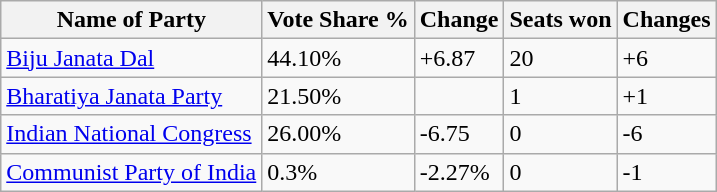<table class="wikitable sortable">
<tr>
<th>Name of Party</th>
<th>Vote Share %</th>
<th>Change</th>
<th>Seats won</th>
<th>Changes</th>
</tr>
<tr>
<td><a href='#'>Biju Janata Dal</a></td>
<td>44.10%</td>
<td>+6.87</td>
<td>20</td>
<td>+6</td>
</tr>
<tr>
<td><a href='#'>Bharatiya Janata Party</a></td>
<td>21.50%</td>
<td></td>
<td>1</td>
<td>+1</td>
</tr>
<tr>
<td><a href='#'>Indian National Congress</a></td>
<td>26.00%</td>
<td>-6.75</td>
<td>0</td>
<td>-6</td>
</tr>
<tr>
<td><a href='#'>Communist Party of India</a></td>
<td>0.3%</td>
<td>-2.27%</td>
<td>0</td>
<td>-1</td>
</tr>
</table>
